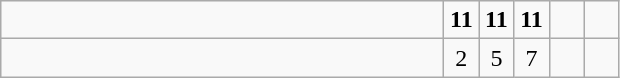<table class="wikitable">
<tr>
<td style="width:18em"></td>
<td align=center style="width:1em"><strong>11</strong></td>
<td align=center style="width:1em"><strong>11</strong></td>
<td align=center style="width:1em"><strong>11</strong></td>
<td align=center style="width:1em"></td>
<td align=center style="width:1em"></td>
</tr>
<tr>
<td style="width:18em"></td>
<td align=center style="width:1em">2</td>
<td align=center style="width:1em">5</td>
<td align=center style="width:1em">7</td>
<td align=center style="width:1em"></td>
<td align=center style="width:1em"></td>
</tr>
</table>
